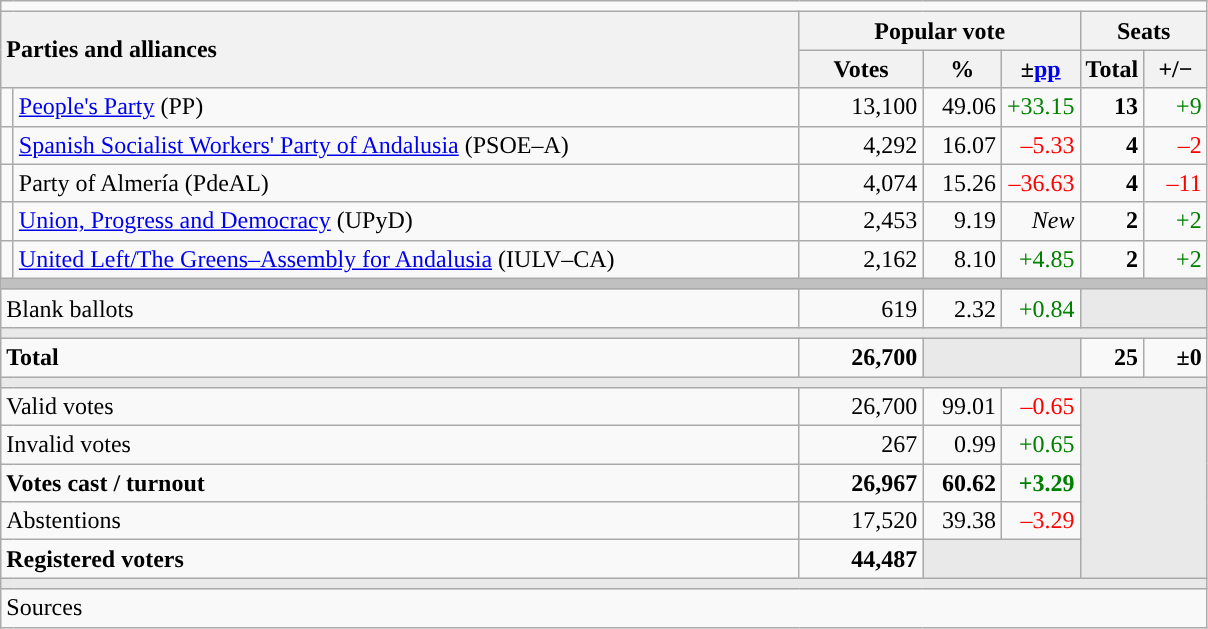<table class="wikitable" style="text-align:right;">
<tr>
<td colspan="7"></td>
</tr>
<tr>
<th style="text-align:left;" rowspan="2" colspan="2" width="525">Parties and alliances</th>
<th colspan="3">Popular vote</th>
<th colspan="2">Seats</th>
</tr>
<tr>
<th width="75">Votes</th>
<th width="45">%</th>
<th width="45">±<a href='#'>pp</a></th>
<th width="35">Total</th>
<th width="35">+/−</th>
</tr>
<tr>
<td width="1" style="color:inherit;background:"></td>
<td align="left"><a href='#'>People's Party</a> (PP)</td>
<td>13,100</td>
<td>49.06</td>
<td style="color:green;">+33.15</td>
<td><strong>13</strong></td>
<td style="color:green;">+9</td>
</tr>
<tr>
<td style="color:inherit;background:"></td>
<td align="left"><a href='#'>Spanish Socialist Workers' Party of Andalusia</a> (PSOE–A)</td>
<td>4,292</td>
<td>16.07</td>
<td style="color:red;">–5.33</td>
<td><strong>4</strong></td>
<td style="color:red;">–2</td>
</tr>
<tr>
<td style="color:inherit;background:"></td>
<td align="left">Party of Almería (PdeAL)</td>
<td>4,074</td>
<td>15.26</td>
<td style="color:red;">–36.63</td>
<td><strong>4</strong></td>
<td style="color:red;">–11</td>
</tr>
<tr>
<td style="color:inherit;background:"></td>
<td align="left"><a href='#'>Union, Progress and Democracy</a> (UPyD)</td>
<td>2,453</td>
<td>9.19</td>
<td><em>New</em></td>
<td><strong>2</strong></td>
<td style="color:green;">+2</td>
</tr>
<tr>
<td style="color:inherit;background:"></td>
<td align="left"><a href='#'>United Left/The Greens–Assembly for Andalusia</a> (IULV–CA)</td>
<td>2,162</td>
<td>8.10</td>
<td style="color:green;">+4.85</td>
<td><strong>2</strong></td>
<td style="color:green;">+2</td>
</tr>
<tr>
<td colspan="7" bgcolor="#C0C0C0"></td>
</tr>
<tr>
<td align="left" colspan="2">Blank ballots</td>
<td>619</td>
<td>2.32</td>
<td style="color:green;">+0.84</td>
<td bgcolor="#E9E9E9" colspan="2"></td>
</tr>
<tr>
<td colspan="7" bgcolor="#E9E9E9"></td>
</tr>
<tr style="font-weight:bold;">
<td align="left" colspan="2">Total</td>
<td>26,700</td>
<td bgcolor="#E9E9E9" colspan="2"></td>
<td>25</td>
<td>±0</td>
</tr>
<tr>
<td colspan="7" bgcolor="#E9E9E9"></td>
</tr>
<tr>
<td align="left" colspan="2">Valid votes</td>
<td>26,700</td>
<td>99.01</td>
<td style="color:red;">–0.65</td>
<td bgcolor="#E9E9E9" colspan="2" rowspan="5"></td>
</tr>
<tr>
<td align="left" colspan="2">Invalid votes</td>
<td>267</td>
<td>0.99</td>
<td style="color:green;">+0.65</td>
</tr>
<tr style="font-weight:bold;">
<td align="left" colspan="2">Votes cast / turnout</td>
<td>26,967</td>
<td>60.62</td>
<td style="color:green;">+3.29</td>
</tr>
<tr>
<td align="left" colspan="2">Abstentions</td>
<td>17,520</td>
<td>39.38</td>
<td style="color:red;">–3.29</td>
</tr>
<tr style="font-weight:bold;">
<td align="left" colspan="2">Registered voters</td>
<td>44,487</td>
<td bgcolor="#E9E9E9" colspan="2"></td>
</tr>
<tr>
<td colspan="7" bgcolor="#E9E9E9"></td>
</tr>
<tr>
<td align="left" colspan="7">Sources</td>
</tr>
</table>
